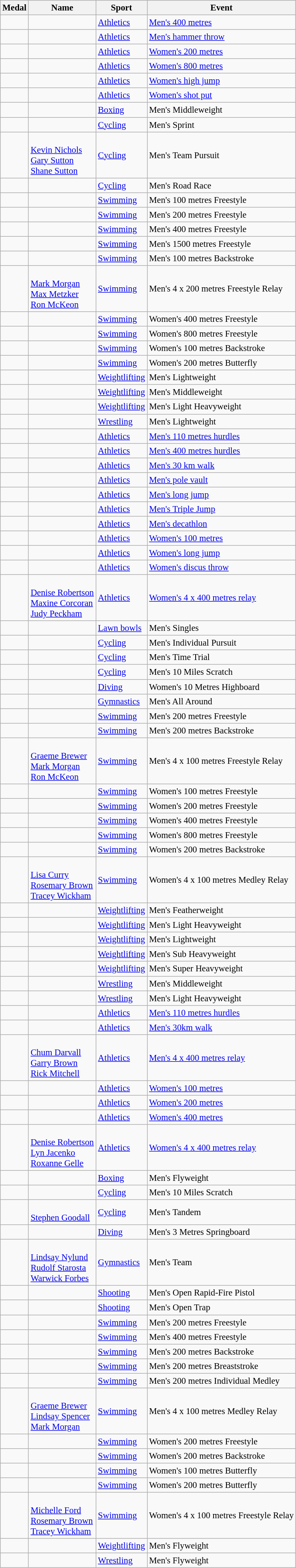<table class="wikitable sortable" style="font-size: 95%;">
<tr>
<th>Medal</th>
<th>Name</th>
<th>Sport</th>
<th>Event</th>
</tr>
<tr>
<td></td>
<td></td>
<td><a href='#'>Athletics</a></td>
<td><a href='#'>Men's 400 metres</a></td>
</tr>
<tr>
<td></td>
<td></td>
<td><a href='#'>Athletics</a></td>
<td><a href='#'>Men's hammer throw</a></td>
</tr>
<tr>
<td></td>
<td></td>
<td><a href='#'>Athletics</a></td>
<td><a href='#'>Women's 200 metres</a></td>
</tr>
<tr>
<td></td>
<td></td>
<td><a href='#'>Athletics</a></td>
<td><a href='#'>Women's 800 metres</a></td>
</tr>
<tr>
<td></td>
<td></td>
<td><a href='#'>Athletics</a></td>
<td><a href='#'>Women's high jump</a></td>
</tr>
<tr>
<td></td>
<td></td>
<td><a href='#'>Athletics</a></td>
<td><a href='#'>Women's shot put</a></td>
</tr>
<tr>
<td></td>
<td></td>
<td><a href='#'>Boxing</a></td>
<td>Men's Middleweight</td>
</tr>
<tr>
<td></td>
<td></td>
<td><a href='#'>Cycling</a></td>
<td>Men's Sprint</td>
</tr>
<tr>
<td></td>
<td> <br> <a href='#'>Kevin Nichols</a> <br> <a href='#'>Gary Sutton</a> <br> <a href='#'>Shane Sutton</a></td>
<td><a href='#'>Cycling</a></td>
<td>Men's Team Pursuit</td>
</tr>
<tr>
<td></td>
<td></td>
<td><a href='#'>Cycling</a></td>
<td>Men's Road Race</td>
</tr>
<tr>
<td></td>
<td></td>
<td><a href='#'>Swimming</a></td>
<td>Men's 100 metres Freestyle</td>
</tr>
<tr>
<td></td>
<td></td>
<td><a href='#'>Swimming</a></td>
<td>Men's 200 metres Freestyle</td>
</tr>
<tr>
<td></td>
<td></td>
<td><a href='#'>Swimming</a></td>
<td>Men's 400 metres Freestyle</td>
</tr>
<tr>
<td></td>
<td></td>
<td><a href='#'>Swimming</a></td>
<td>Men's 1500 metres Freestyle</td>
</tr>
<tr>
<td></td>
<td></td>
<td><a href='#'>Swimming</a></td>
<td>Men's 100 metres Backstroke</td>
</tr>
<tr>
<td></td>
<td> <br> <a href='#'>Mark Morgan</a> <br> <a href='#'>Max Metzker</a> <br> <a href='#'>Ron McKeon</a></td>
<td><a href='#'>Swimming</a></td>
<td>Men's 4 x 200 metres Freestyle Relay</td>
</tr>
<tr>
<td></td>
<td></td>
<td><a href='#'>Swimming</a></td>
<td>Women's 400 metres Freestyle</td>
</tr>
<tr>
<td></td>
<td></td>
<td><a href='#'>Swimming</a></td>
<td>Women's 800 metres Freestyle</td>
</tr>
<tr>
<td></td>
<td></td>
<td><a href='#'>Swimming</a></td>
<td>Women's 100 metres Backstroke</td>
</tr>
<tr>
<td></td>
<td></td>
<td><a href='#'>Swimming</a></td>
<td>Women's 200 metres Butterfly</td>
</tr>
<tr>
<td></td>
<td></td>
<td><a href='#'>Weightlifting</a></td>
<td>Men's Lightweight</td>
</tr>
<tr>
<td></td>
<td></td>
<td><a href='#'>Weightlifting</a></td>
<td>Men's Middleweight</td>
</tr>
<tr>
<td></td>
<td></td>
<td><a href='#'>Weightlifting</a></td>
<td>Men's Light Heavyweight</td>
</tr>
<tr>
<td></td>
<td></td>
<td><a href='#'>Wrestling</a></td>
<td>Men's Lightweight</td>
</tr>
<tr>
<td></td>
<td></td>
<td><a href='#'>Athletics</a></td>
<td><a href='#'>Men's 110 metres hurdles</a></td>
</tr>
<tr>
<td></td>
<td></td>
<td><a href='#'>Athletics</a></td>
<td><a href='#'>Men's 400 metres hurdles</a></td>
</tr>
<tr>
<td></td>
<td></td>
<td><a href='#'>Athletics</a></td>
<td><a href='#'>Men's 30 km walk</a></td>
</tr>
<tr>
<td></td>
<td></td>
<td><a href='#'>Athletics</a></td>
<td><a href='#'>Men's pole vault</a></td>
</tr>
<tr>
<td></td>
<td></td>
<td><a href='#'>Athletics</a></td>
<td><a href='#'>Men's long jump</a></td>
</tr>
<tr>
<td></td>
<td></td>
<td><a href='#'>Athletics</a></td>
<td><a href='#'>Men's Triple Jump</a></td>
</tr>
<tr>
<td></td>
<td></td>
<td><a href='#'>Athletics</a></td>
<td><a href='#'>Men's decathlon</a></td>
</tr>
<tr>
<td></td>
<td></td>
<td><a href='#'>Athletics</a></td>
<td><a href='#'>Women's 100 metres</a></td>
</tr>
<tr>
<td></td>
<td></td>
<td><a href='#'>Athletics</a></td>
<td><a href='#'>Women's long jump</a></td>
</tr>
<tr>
<td></td>
<td></td>
<td><a href='#'>Athletics</a></td>
<td><a href='#'>Women's discus throw</a></td>
</tr>
<tr>
<td></td>
<td> <br> <a href='#'>Denise Robertson</a> <br> <a href='#'>Maxine Corcoran</a> <br><a href='#'>Judy Peckham</a></td>
<td><a href='#'>Athletics</a></td>
<td><a href='#'>Women's 4 x 400 metres relay</a></td>
</tr>
<tr>
<td></td>
<td></td>
<td><a href='#'>Lawn bowls</a></td>
<td>Men's Singles</td>
</tr>
<tr>
<td></td>
<td></td>
<td><a href='#'>Cycling</a></td>
<td>Men's Individual Pursuit</td>
</tr>
<tr>
<td></td>
<td></td>
<td><a href='#'>Cycling</a></td>
<td>Men's Time Trial</td>
</tr>
<tr>
<td></td>
<td></td>
<td><a href='#'>Cycling</a></td>
<td>Men's 10 Miles Scratch</td>
</tr>
<tr>
<td></td>
<td></td>
<td><a href='#'>Diving</a></td>
<td>Women's 10 Metres Highboard</td>
</tr>
<tr>
<td></td>
<td></td>
<td><a href='#'>Gymnastics</a></td>
<td>Men's All Around</td>
</tr>
<tr>
<td></td>
<td></td>
<td><a href='#'>Swimming</a></td>
<td>Men's 200 metres Freestyle</td>
</tr>
<tr>
<td></td>
<td></td>
<td><a href='#'>Swimming</a></td>
<td>Men's 200 metres Backstroke</td>
</tr>
<tr>
<td></td>
<td> <br> <a href='#'>Graeme Brewer</a> <br> <a href='#'>Mark Morgan</a> <br> <a href='#'>Ron McKeon</a></td>
<td><a href='#'>Swimming</a></td>
<td>Men's 4 x 100 metres Freestyle Relay</td>
</tr>
<tr>
<td></td>
<td></td>
<td><a href='#'>Swimming</a></td>
<td>Women's 100 metres Freestyle</td>
</tr>
<tr>
<td></td>
<td></td>
<td><a href='#'>Swimming</a></td>
<td>Women's 200 metres Freestyle</td>
</tr>
<tr>
<td></td>
<td></td>
<td><a href='#'>Swimming</a></td>
<td>Women's 400 metres Freestyle</td>
</tr>
<tr>
<td></td>
<td></td>
<td><a href='#'>Swimming</a></td>
<td>Women's 800 metres Freestyle</td>
</tr>
<tr>
<td></td>
<td></td>
<td><a href='#'>Swimming</a></td>
<td>Women's 200 metres Backstroke</td>
</tr>
<tr>
<td></td>
<td> <br> <a href='#'>Lisa Curry</a> <br> <a href='#'>Rosemary Brown</a> <br> <a href='#'>Tracey Wickham</a></td>
<td><a href='#'>Swimming</a></td>
<td>Women's 4 x 100 metres Medley Relay</td>
</tr>
<tr>
<td></td>
<td></td>
<td><a href='#'>Weightlifting</a></td>
<td>Men's Featherweight</td>
</tr>
<tr>
<td></td>
<td></td>
<td><a href='#'>Weightlifting</a></td>
<td>Men's Light Heavyweight</td>
</tr>
<tr>
<td></td>
<td></td>
<td><a href='#'>Weightlifting</a></td>
<td>Men's Lightweight</td>
</tr>
<tr>
<td></td>
<td></td>
<td><a href='#'>Weightlifting</a></td>
<td>Men's Sub Heavyweight</td>
</tr>
<tr>
<td></td>
<td></td>
<td><a href='#'>Weightlifting</a></td>
<td>Men's Super Heavyweight</td>
</tr>
<tr>
<td></td>
<td></td>
<td><a href='#'>Wrestling</a></td>
<td>Men's Middleweight</td>
</tr>
<tr>
<td></td>
<td></td>
<td><a href='#'>Wrestling</a></td>
<td>Men's Light Heavyweight</td>
</tr>
<tr>
<td></td>
<td></td>
<td><a href='#'>Athletics</a></td>
<td><a href='#'>Men's 110 metres hurdles</a></td>
</tr>
<tr>
<td></td>
<td></td>
<td><a href='#'>Athletics</a></td>
<td><a href='#'>Men's 30km walk</a></td>
</tr>
<tr>
<td></td>
<td> <br> <a href='#'>Chum Darvall</a> <br> <a href='#'>Garry Brown</a> <br> <a href='#'>Rick Mitchell</a></td>
<td><a href='#'>Athletics</a></td>
<td><a href='#'>Men's 4 x 400 metres relay</a></td>
</tr>
<tr>
<td></td>
<td></td>
<td><a href='#'>Athletics</a></td>
<td><a href='#'>Women's 100 metres</a></td>
</tr>
<tr>
<td></td>
<td></td>
<td><a href='#'>Athletics</a></td>
<td><a href='#'>Women's 200 metres</a></td>
</tr>
<tr>
<td></td>
<td></td>
<td><a href='#'>Athletics</a></td>
<td><a href='#'>Women's 400 metres</a></td>
</tr>
<tr>
<td></td>
<td> <br> <a href='#'>Denise Robertson</a> <br> <a href='#'>Lyn Jacenko</a> <br> <a href='#'>Roxanne Gelle</a></td>
<td><a href='#'>Athletics</a></td>
<td><a href='#'>Women's 4 x 400 metres relay</a></td>
</tr>
<tr>
<td></td>
<td></td>
<td><a href='#'>Boxing</a></td>
<td>Men's Flyweight</td>
</tr>
<tr>
<td></td>
<td></td>
<td><a href='#'>Cycling</a></td>
<td>Men's 10 Miles Scratch</td>
</tr>
<tr>
<td></td>
<td> <br> <a href='#'>Stephen Goodall</a></td>
<td><a href='#'>Cycling</a></td>
<td>Men's Tandem</td>
</tr>
<tr>
<td></td>
<td></td>
<td><a href='#'>Diving</a></td>
<td>Men's 3 Metres Springboard</td>
</tr>
<tr>
<td></td>
<td> <br> <a href='#'>Lindsay Nylund</a> <br> <a href='#'>Rudolf Starosta</a> <br> <a href='#'>Warwick Forbes</a></td>
<td><a href='#'>Gymnastics</a></td>
<td>Men's Team</td>
</tr>
<tr>
<td></td>
<td></td>
<td><a href='#'>Shooting</a></td>
<td>Men's Open Rapid-Fire Pistol</td>
</tr>
<tr>
<td></td>
<td></td>
<td><a href='#'>Shooting</a></td>
<td>Men's Open Trap</td>
</tr>
<tr>
<td></td>
<td></td>
<td><a href='#'>Swimming</a></td>
<td>Men's 200 metres Freestyle</td>
</tr>
<tr>
<td></td>
<td></td>
<td><a href='#'>Swimming</a></td>
<td>Men's 400 metres Freestyle</td>
</tr>
<tr>
<td></td>
<td></td>
<td><a href='#'>Swimming</a></td>
<td>Men's 200 metres Backstroke</td>
</tr>
<tr>
<td></td>
<td></td>
<td><a href='#'>Swimming</a></td>
<td>Men's 200 metres Breaststroke</td>
</tr>
<tr>
<td></td>
<td></td>
<td><a href='#'>Swimming</a></td>
<td>Men's 200 metres Individual Medley</td>
</tr>
<tr>
<td></td>
<td> <br> <a href='#'>Graeme Brewer</a> <br> <a href='#'>Lindsay Spencer</a> <br> <a href='#'>Mark Morgan</a></td>
<td><a href='#'>Swimming</a></td>
<td>Men's 4 x 100 metres Medley Relay</td>
</tr>
<tr>
<td></td>
<td></td>
<td><a href='#'>Swimming</a></td>
<td>Women's 200 metres Freestyle</td>
</tr>
<tr>
<td></td>
<td></td>
<td><a href='#'>Swimming</a></td>
<td>Women's 200 metres Backstroke</td>
</tr>
<tr>
<td></td>
<td></td>
<td><a href='#'>Swimming</a></td>
<td>Women's 100 metres Butterfly</td>
</tr>
<tr>
<td></td>
<td></td>
<td><a href='#'>Swimming</a></td>
<td>Women's 200 metres Butterfly</td>
</tr>
<tr>
<td></td>
<td> <br> <a href='#'>Michelle Ford</a> <br> <a href='#'>Rosemary Brown</a> <br> <a href='#'>Tracey Wickham</a></td>
<td><a href='#'>Swimming</a></td>
<td>Women's 4 x 100 metres Freestyle Relay</td>
</tr>
<tr>
<td></td>
<td></td>
<td><a href='#'>Weightlifting</a></td>
<td>Men's Flyweight</td>
</tr>
<tr>
<td></td>
<td></td>
<td><a href='#'>Wrestling</a></td>
<td>Men's Flyweight</td>
</tr>
</table>
